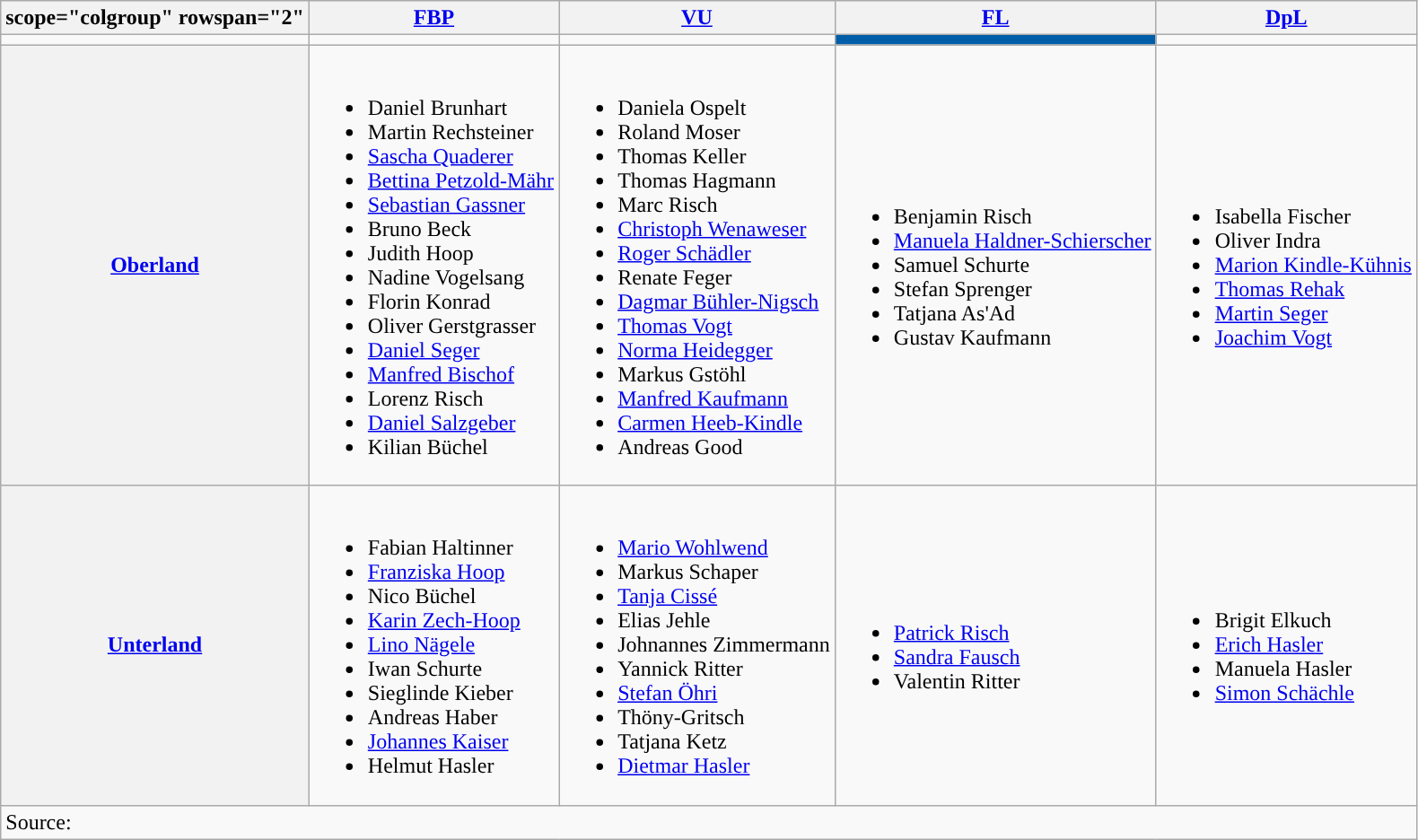<table class="wikitable">
<tr>
<th>scope="colgroup" rowspan="2" </th>
<th scope="col"><a href='#'>FBP</a></th>
<th scope="col"><a href='#'>VU</a></th>
<th scope="col"><a href='#'>FL</a></th>
<th scope="col"><a href='#'>DpL</a></th>
</tr>
<tr>
<td></td>
<td></td>
<td></td>
<td bgcolor="#005EA8"></td>
</tr>
<tr>
<th scope="row"><a href='#'>Oberland</a></th>
<td><br><ul><li>Daniel Brunhart</li><li>Martin Rechsteiner</li><li><a href='#'>Sascha Quaderer</a></li><li><a href='#'>Bettina Petzold-Mähr</a></li><li><a href='#'>Sebastian Gassner</a></li><li>Bruno Beck</li><li>Judith Hoop</li><li>Nadine Vogelsang</li><li>Florin Konrad</li><li>Oliver Gerstgrasser</li><li><a href='#'>Daniel Seger</a></li><li><a href='#'>Manfred Bischof</a></li><li>Lorenz Risch</li><li><a href='#'>Daniel Salzgeber</a></li><li>Kilian Büchel</li></ul></td>
<td><br><ul><li>Daniela Ospelt</li><li>Roland Moser</li><li>Thomas Keller</li><li>Thomas Hagmann</li><li>Marc Risch</li><li><a href='#'>Christoph Wenaweser</a></li><li><a href='#'>Roger Schädler</a></li><li>Renate Feger</li><li><a href='#'>Dagmar Bühler-Nigsch</a></li><li><a href='#'>Thomas Vogt</a></li><li><a href='#'>Norma Heidegger</a></li><li>Markus Gstöhl</li><li><a href='#'>Manfred Kaufmann</a></li><li><a href='#'>Carmen Heeb-Kindle</a></li><li>Andreas Good</li></ul></td>
<td><br><ul><li>Benjamin Risch</li><li><a href='#'>Manuela Haldner-Schierscher</a></li><li>Samuel Schurte</li><li>Stefan Sprenger</li><li>Tatjana As'Ad</li><li>Gustav Kaufmann</li></ul></td>
<td><br><ul><li>Isabella Fischer</li><li>Oliver Indra</li><li><a href='#'>Marion Kindle-Kühnis</a></li><li><a href='#'>Thomas Rehak</a></li><li><a href='#'>Martin Seger</a></li><li><a href='#'>Joachim Vogt</a></li></ul></td>
</tr>
<tr>
<th scope="row"><a href='#'>Unterland</a></th>
<td><br><ul><li>Fabian Haltinner</li><li><a href='#'>Franziska Hoop</a></li><li>Nico Büchel</li><li><a href='#'>Karin Zech-Hoop</a></li><li><a href='#'>Lino Nägele</a></li><li>Iwan Schurte</li><li>Sieglinde Kieber</li><li>Andreas Haber</li><li><a href='#'>Johannes Kaiser</a></li><li>Helmut Hasler</li></ul></td>
<td><br><ul><li><a href='#'>Mario Wohlwend</a></li><li>Markus Schaper</li><li><a href='#'>Tanja Cissé</a></li><li>Elias Jehle</li><li>Johnannes Zimmermann</li><li>Yannick Ritter</li><li><a href='#'>Stefan Öhri</a></li><li>Thöny-Gritsch</li><li>Tatjana Ketz</li><li><a href='#'>Dietmar Hasler</a></li></ul></td>
<td><br><ul><li><a href='#'>Patrick Risch</a></li><li><a href='#'>Sandra Fausch</a></li><li>Valentin Ritter</li></ul></td>
<td><br><ul><li>Brigit Elkuch</li><li><a href='#'>Erich Hasler</a></li><li>Manuela Hasler</li><li><a href='#'>Simon Schächle</a></li></ul></td>
</tr>
<tr>
<td colspan="5">Source: </td>
</tr>
</table>
